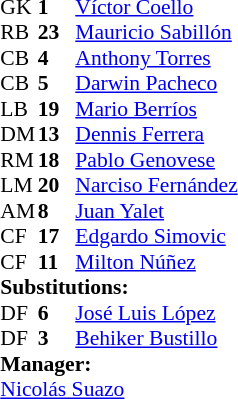<table style="font-size: 90%" cellspacing="0" cellpadding="0" align="center">
<tr>
<td colspan=4></td>
</tr>
<tr>
<th width="25"></th>
<th width="25"></th>
</tr>
<tr>
<td>GK</td>
<td><strong>1</strong></td>
<td> <a href='#'>Víctor Coello</a></td>
</tr>
<tr>
<td>RB</td>
<td><strong>23</strong></td>
<td> <a href='#'>Mauricio Sabillón</a></td>
</tr>
<tr>
<td>CB</td>
<td><strong>4</strong></td>
<td> <a href='#'>Anthony Torres</a></td>
<td></td>
<td></td>
</tr>
<tr>
<td>CB</td>
<td><strong>5</strong></td>
<td> <a href='#'>Darwin Pacheco</a></td>
</tr>
<tr>
<td>LB</td>
<td><strong>19</strong></td>
<td> <a href='#'>Mario Berríos</a></td>
</tr>
<tr>
<td>DM</td>
<td><strong>13</strong></td>
<td> <a href='#'>Dennis Ferrera</a></td>
</tr>
<tr>
<td>RM</td>
<td><strong>18</strong></td>
<td> <a href='#'>Pablo Genovese</a></td>
</tr>
<tr>
<td>LM</td>
<td><strong>20</strong></td>
<td> <a href='#'>Narciso Fernández</a></td>
<td></td>
<td></td>
</tr>
<tr>
<td>AM</td>
<td><strong>8</strong></td>
<td> <a href='#'>Juan Yalet</a></td>
</tr>
<tr>
<td>CF</td>
<td><strong>17</strong></td>
<td> <a href='#'>Edgardo Simovic</a></td>
</tr>
<tr>
<td>CF</td>
<td><strong>11</strong></td>
<td> <a href='#'>Milton Núñez</a></td>
</tr>
<tr>
<td colspan=3><strong>Substitutions:</strong></td>
</tr>
<tr>
<td>DF</td>
<td><strong>6</strong></td>
<td> <a href='#'>José Luis López</a></td>
<td></td>
<td></td>
</tr>
<tr>
<td>DF</td>
<td><strong>3</strong></td>
<td> <a href='#'>Behiker Bustillo</a></td>
<td></td>
<td></td>
</tr>
<tr>
<td colspan=3><strong>Manager:</strong></td>
</tr>
<tr>
<td colspan=3> <a href='#'>Nicolás Suazo</a></td>
</tr>
</table>
